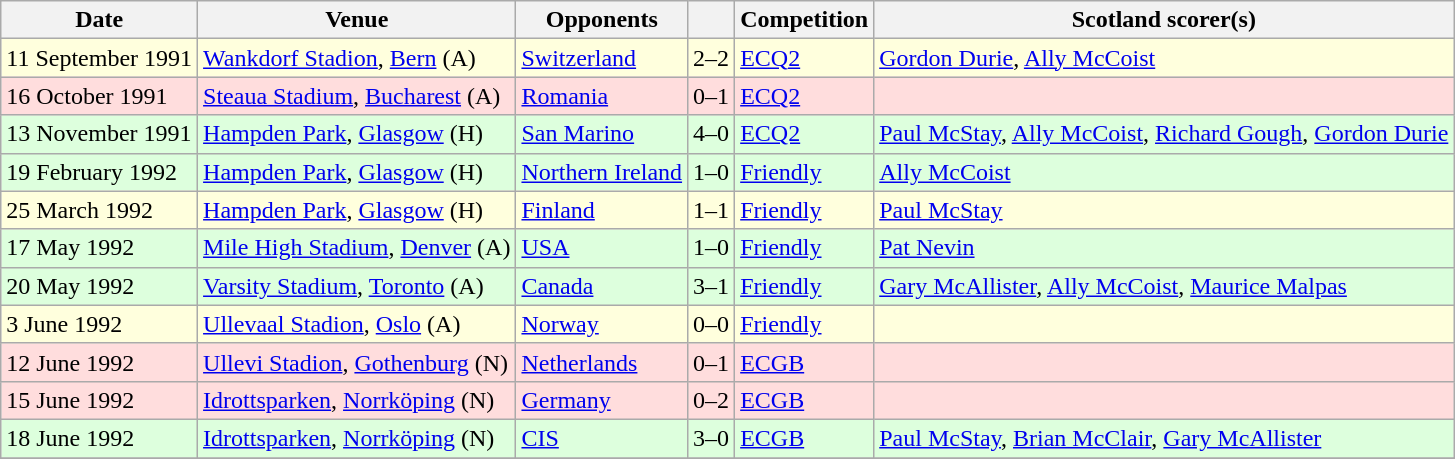<table class="wikitable">
<tr>
<th>Date</th>
<th>Venue</th>
<th>Opponents</th>
<th></th>
<th>Competition</th>
<th>Scotland scorer(s)</th>
</tr>
<tr bgcolor=#ffffdd>
<td>11 September 1991</td>
<td><a href='#'>Wankdorf Stadion</a>, <a href='#'>Bern</a> (A)</td>
<td> <a href='#'>Switzerland</a></td>
<td align=center>2–2</td>
<td><a href='#'>ECQ2</a></td>
<td><a href='#'>Gordon Durie</a>, <a href='#'>Ally McCoist</a></td>
</tr>
<tr bgcolor=#ffdddd>
<td>16 October 1991</td>
<td><a href='#'>Steaua Stadium</a>, <a href='#'>Bucharest</a> (A)</td>
<td> <a href='#'>Romania</a></td>
<td align=center>0–1</td>
<td><a href='#'>ECQ2</a></td>
<td></td>
</tr>
<tr bgcolor=#ddffdd>
<td>13 November 1991</td>
<td><a href='#'>Hampden Park</a>, <a href='#'>Glasgow</a> (H)</td>
<td> <a href='#'>San Marino</a></td>
<td align=center>4–0</td>
<td><a href='#'>ECQ2</a></td>
<td><a href='#'>Paul McStay</a>, <a href='#'>Ally McCoist</a>, <a href='#'>Richard Gough</a>, <a href='#'>Gordon Durie</a></td>
</tr>
<tr bgcolor=#ddffdd>
<td>19 February 1992</td>
<td><a href='#'>Hampden Park</a>, <a href='#'>Glasgow</a> (H)</td>
<td> <a href='#'>Northern Ireland</a></td>
<td align=center>1–0</td>
<td><a href='#'>Friendly</a></td>
<td><a href='#'>Ally McCoist</a></td>
</tr>
<tr bgcolor=#ffffdd>
<td>25 March 1992</td>
<td><a href='#'>Hampden Park</a>, <a href='#'>Glasgow</a> (H)</td>
<td> <a href='#'>Finland</a></td>
<td align=center>1–1</td>
<td><a href='#'>Friendly</a></td>
<td><a href='#'>Paul McStay</a></td>
</tr>
<tr bgcolor=#ddffdd>
<td>17 May 1992</td>
<td><a href='#'>Mile High Stadium</a>, <a href='#'>Denver</a> (A)</td>
<td> <a href='#'>USA</a></td>
<td align=center>1–0</td>
<td><a href='#'>Friendly</a></td>
<td><a href='#'>Pat Nevin</a></td>
</tr>
<tr bgcolor=#ddffdd>
<td>20 May 1992</td>
<td><a href='#'>Varsity Stadium</a>, <a href='#'>Toronto</a> (A)</td>
<td> <a href='#'>Canada</a></td>
<td align=center>3–1</td>
<td><a href='#'>Friendly</a></td>
<td><a href='#'>Gary McAllister</a>, <a href='#'>Ally McCoist</a>, <a href='#'>Maurice Malpas</a></td>
</tr>
<tr bgcolor=#ffffdd>
<td>3 June 1992</td>
<td><a href='#'>Ullevaal Stadion</a>, <a href='#'>Oslo</a> (A)</td>
<td> <a href='#'>Norway</a></td>
<td align=center>0–0</td>
<td><a href='#'>Friendly</a></td>
<td></td>
</tr>
<tr bgcolor=#ffdddd>
<td>12 June 1992</td>
<td><a href='#'>Ullevi Stadion</a>, <a href='#'>Gothenburg</a> (N)</td>
<td> <a href='#'>Netherlands</a></td>
<td align=center>0–1</td>
<td><a href='#'>ECGB</a></td>
<td></td>
</tr>
<tr bgcolor=#ffdddd>
<td>15 June 1992</td>
<td><a href='#'>Idrottsparken</a>, <a href='#'>Norrköping</a> (N)</td>
<td> <a href='#'>Germany</a></td>
<td align=center>0–2</td>
<td><a href='#'>ECGB</a></td>
<td></td>
</tr>
<tr bgcolor=#ddffdd>
<td>18 June 1992</td>
<td><a href='#'>Idrottsparken</a>, <a href='#'>Norrköping</a> (N)</td>
<td> <a href='#'>CIS</a></td>
<td align=center>3–0</td>
<td><a href='#'>ECGB</a></td>
<td><a href='#'>Paul McStay</a>, <a href='#'>Brian McClair</a>, <a href='#'>Gary McAllister</a></td>
</tr>
<tr>
</tr>
</table>
